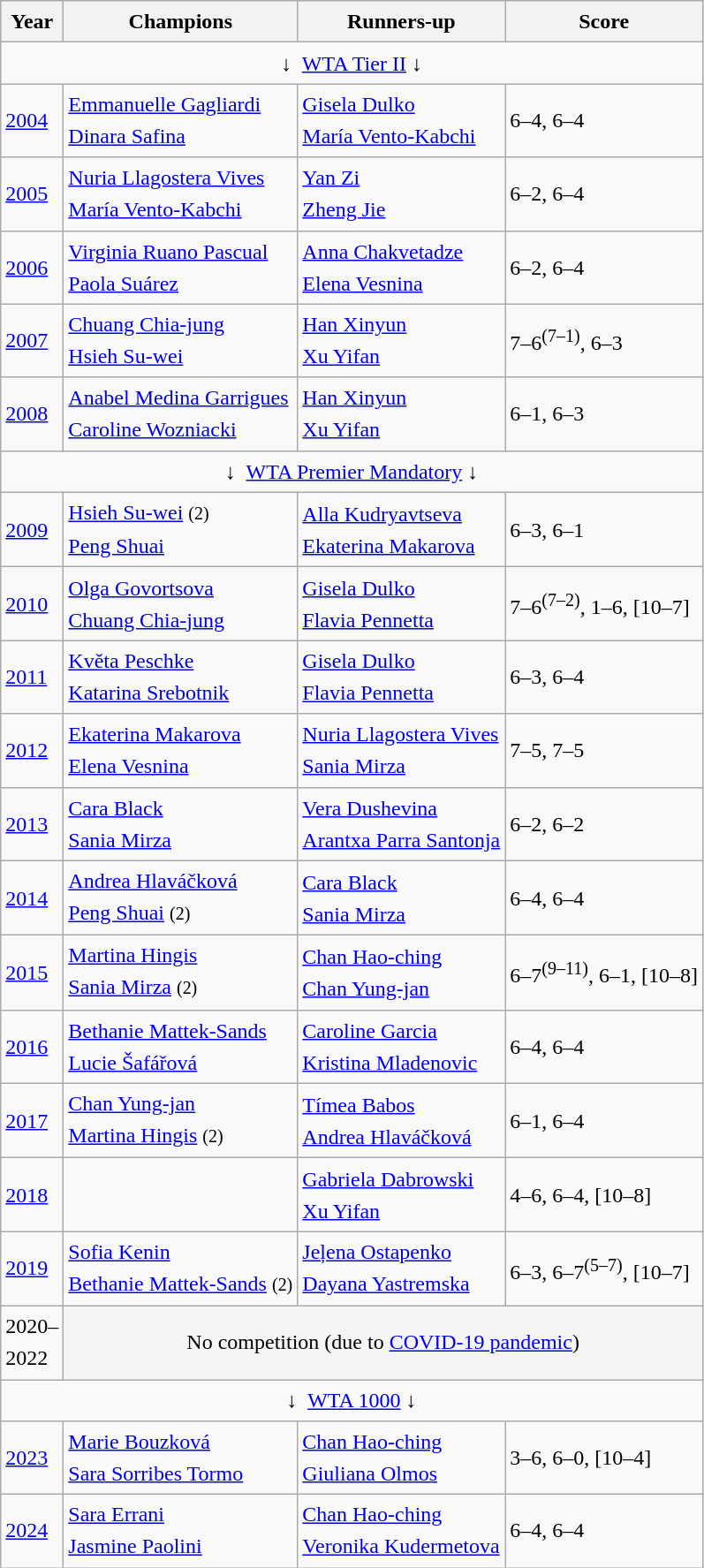<table class="wikitable sortable" style="font-size:1.00em; line-height:1.5em;">
<tr>
<th>Year</th>
<th>Champions</th>
<th>Runners-up</th>
<th>Score</th>
</tr>
<tr>
<td colspan=5 align=center>↓  <a href='#'>WTA Tier II</a> ↓</td>
</tr>
<tr>
<td><a href='#'>2004</a></td>
<td> <a href='#'>Emmanuelle Gagliardi</a><br> <a href='#'>Dinara Safina</a></td>
<td> <a href='#'>Gisela Dulko</a><br> <a href='#'>María Vento-Kabchi</a></td>
<td>6–4, 6–4</td>
</tr>
<tr>
<td><a href='#'>2005</a></td>
<td> <a href='#'>Nuria Llagostera Vives</a><br> <a href='#'>María Vento-Kabchi</a></td>
<td> <a href='#'>Yan Zi</a><br> <a href='#'>Zheng Jie</a></td>
<td>6–2, 6–4</td>
</tr>
<tr>
<td><a href='#'>2006</a></td>
<td> <a href='#'>Virginia Ruano Pascual</a><br> <a href='#'>Paola Suárez</a></td>
<td> <a href='#'>Anna Chakvetadze</a><br> <a href='#'>Elena Vesnina</a></td>
<td>6–2, 6–4</td>
</tr>
<tr>
<td><a href='#'>2007</a></td>
<td> <a href='#'>Chuang Chia-jung</a><br> <a href='#'>Hsieh Su-wei</a></td>
<td> <a href='#'>Han Xinyun</a><br> <a href='#'>Xu Yifan</a></td>
<td>7–6<sup>(7–1)</sup>, 6–3</td>
</tr>
<tr>
<td><a href='#'>2008</a></td>
<td> <a href='#'>Anabel Medina Garrigues</a><br> <a href='#'>Caroline Wozniacki</a></td>
<td> <a href='#'>Han Xinyun</a><br> <a href='#'>Xu Yifan</a></td>
<td>6–1, 6–3</td>
</tr>
<tr>
<td colspan=5 align=center>↓  <a href='#'>WTA Premier Mandatory</a> ↓</td>
</tr>
<tr>
<td><a href='#'>2009</a></td>
<td> <a href='#'>Hsieh Su-wei</a> <small> (2) </small> <br> <a href='#'>Peng Shuai</a></td>
<td> <a href='#'>Alla Kudryavtseva</a><br> <a href='#'>Ekaterina Makarova</a></td>
<td>6–3, 6–1</td>
</tr>
<tr>
<td><a href='#'>2010</a></td>
<td> <a href='#'>Olga Govortsova</a><br> <a href='#'>Chuang Chia-jung</a></td>
<td> <a href='#'>Gisela Dulko</a><br> <a href='#'>Flavia Pennetta</a></td>
<td>7–6<sup>(7–2)</sup>, 1–6, [10–7]</td>
</tr>
<tr>
<td><a href='#'>2011</a></td>
<td> <a href='#'>Květa Peschke</a><br> <a href='#'>Katarina Srebotnik</a></td>
<td> <a href='#'>Gisela Dulko</a><br> <a href='#'>Flavia Pennetta</a></td>
<td>6–3, 6–4</td>
</tr>
<tr>
<td><a href='#'>2012</a></td>
<td> <a href='#'>Ekaterina Makarova</a> <br>  <a href='#'>Elena Vesnina</a></td>
<td> <a href='#'>Nuria Llagostera Vives</a> <br>  <a href='#'>Sania Mirza</a></td>
<td>7–5, 7–5</td>
</tr>
<tr>
<td><a href='#'>2013</a></td>
<td> <a href='#'>Cara Black</a> <br>  <a href='#'>Sania Mirza</a></td>
<td> <a href='#'>Vera Dushevina</a> <br>  <a href='#'>Arantxa Parra Santonja</a></td>
<td>6–2, 6–2</td>
</tr>
<tr>
<td><a href='#'>2014</a></td>
<td> <a href='#'>Andrea Hlaváčková</a><br> <a href='#'>Peng Shuai</a> <small> (2) </small></td>
<td> <a href='#'>Cara Black</a><br> <a href='#'>Sania Mirza</a></td>
<td>6–4, 6–4</td>
</tr>
<tr>
<td><a href='#'>2015</a></td>
<td> <a href='#'>Martina Hingis</a><br> <a href='#'>Sania Mirza</a> <small> (2) </small></td>
<td> <a href='#'>Chan Hao-ching</a><br> <a href='#'>Chan Yung-jan</a></td>
<td>6–7<sup>(9–11)</sup>, 6–1, [10–8]</td>
</tr>
<tr>
<td><a href='#'>2016</a></td>
<td> <a href='#'>Bethanie Mattek-Sands</a><br> <a href='#'>Lucie Šafářová</a></td>
<td> <a href='#'>Caroline Garcia</a><br> <a href='#'>Kristina Mladenovic</a></td>
<td>6–4, 6–4</td>
</tr>
<tr>
<td><a href='#'>2017</a></td>
<td> <a href='#'>Chan Yung-jan</a><br> <a href='#'>Martina Hingis</a> <small> (2) </small></td>
<td> <a href='#'>Tímea Babos</a><br> <a href='#'>Andrea Hlaváčková</a></td>
<td>6–1, 6–4</td>
</tr>
<tr>
<td><a href='#'>2018</a></td>
<td></td>
<td> <a href='#'>Gabriela Dabrowski</a><br> <a href='#'>Xu Yifan</a></td>
<td>4–6, 6–4, [10–8]</td>
</tr>
<tr>
<td><a href='#'>2019</a></td>
<td> <a href='#'>Sofia Kenin</a><br> <a href='#'>Bethanie Mattek-Sands</a> <small> (2) </small></td>
<td> <a href='#'>Jeļena Ostapenko</a><br> <a href='#'>Dayana Yastremska</a></td>
<td>6–3, 6–7<sup>(5–7)</sup>, [10–7]</td>
</tr>
<tr>
<td>2020–<br>2022</td>
<td colspan="3" bgcolor="#f5f5f5" align="center">No competition (due to <a href='#'>COVID-19 pandemic</a>)</td>
</tr>
<tr>
<td colspan=5 align=center>↓  <a href='#'>WTA 1000</a> ↓</td>
</tr>
<tr>
<td><a href='#'>2023</a></td>
<td> <a href='#'>Marie Bouzková</a><br> <a href='#'>Sara Sorribes Tormo</a></td>
<td> <a href='#'>Chan Hao-ching</a> <br>  <a href='#'>Giuliana Olmos</a></td>
<td>3–6, 6–0, [10–4]</td>
</tr>
<tr>
<td><a href='#'>2024</a></td>
<td> <a href='#'>Sara Errani</a><br> <a href='#'>Jasmine Paolini</a></td>
<td> <a href='#'>Chan Hao-ching</a> <br>  <a href='#'>Veronika Kudermetova</a></td>
<td>6–4, 6–4</td>
</tr>
</table>
